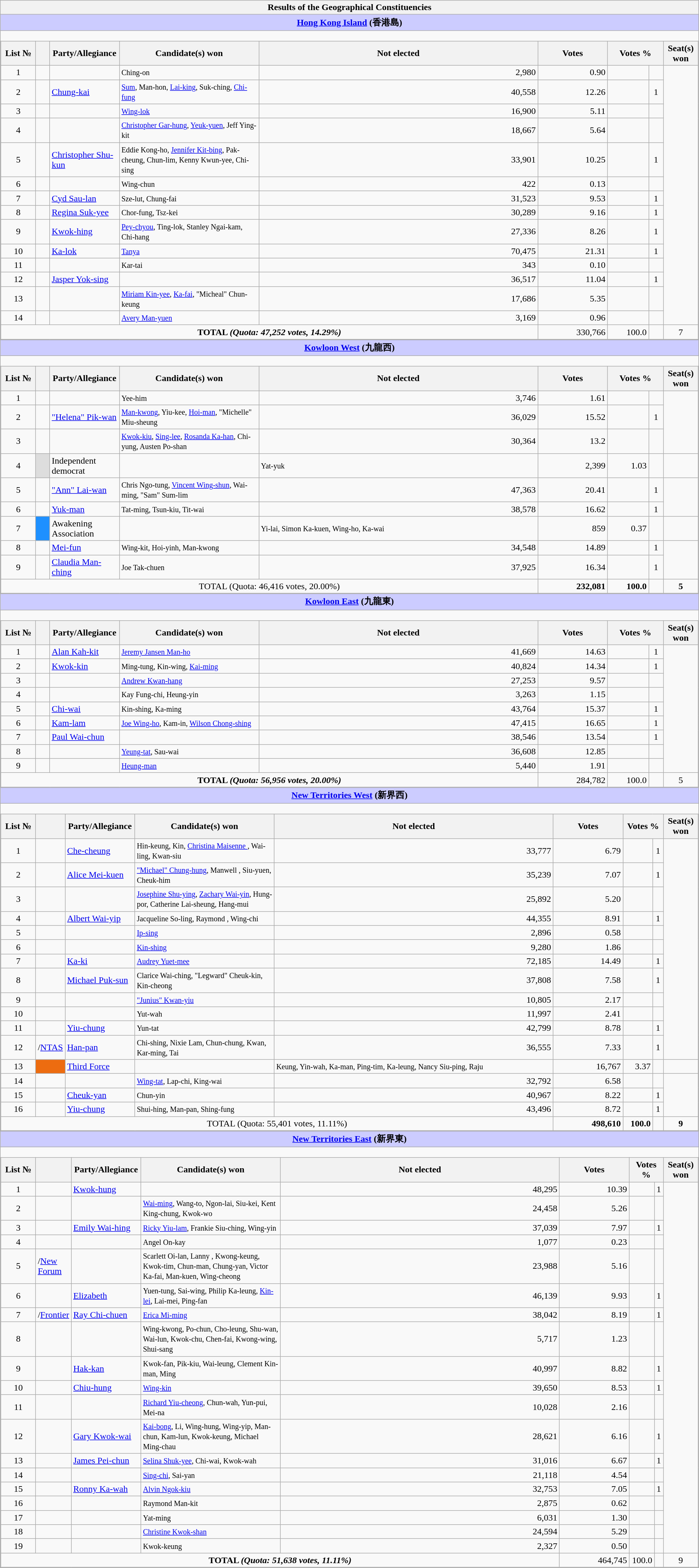<table class="wikitable mw-collapsible">
<tr>
<th colspan ="9">Results of the Geographical Constituencies</th>
</tr>
<tr style="text-align:center; background:#ccf; font-weight:bold; vertical-align:bottom;">
<td colspan = "8"><strong><a href='#'>Hong Kong Island</a> (香港島)</strong></td>
</tr>
<tr>
<td style="padding:0; border:none;"><br><table class="wikitable sortable" style="margin:0; width:100%;">
<tr>
<th width=5%>List №</th>
<th class="unsortable" width=2%></th>
<th width=10%>Party/Allegiance</th>
<th width=20%>Candidate(s) won</th>
<th width=40%>Not elected</th>
<th width=10%>Votes</th>
<th class="unsortable" colspan=2>Votes %</th>
<th width=5%>Seat(s) won</th>
</tr>
<tr>
<td style="text-align:center;">1</td>
<td></td>
<td></td>
<td><small> Ching-on</small></td>
<td style="text-align:right;">2,980</td>
<td style="text-align:right;">0.90</td>
<td><div><div> </div></div></td>
<td style="text-align:center;"></td>
</tr>
<tr>
<td style="text-align:center;">2</td>
<td></td>
<td><a href='#'> Chung-kai</a></td>
<td><small><a href='#'> Sum</a>,  Man-hon, <a href='#'> Lai-king</a>,  Suk-ching, <a href='#'> Chi-fung</a></small></td>
<td style="text-align:right;">40,558</td>
<td style="text-align:right;">12.26</td>
<td><div><div> </div></div></td>
<td style="text-align:center;">1</td>
</tr>
<tr>
<td style="text-align:center;">3</td>
<td></td>
<td></td>
<td><small><a href='#'> Wing-lok</a></small></td>
<td style="text-align:right;">16,900</td>
<td style="text-align:right;">5.11</td>
<td><div><div> </div></div></td>
<td style="text-align:center;"></td>
</tr>
<tr>
<td style="text-align:center;">4</td>
<td></td>
<td></td>
<td><small><a href='#'>Christopher  Gar-hung</a>, <a href='#'> Yeuk-yuen</a>, Jeff  Ying-kit</small></td>
<td style="text-align:right;">18,667</td>
<td style="text-align:right;">5.64</td>
<td><div><div> </div></div></td>
<td style="text-align:center;"></td>
</tr>
<tr>
<td style="text-align:center;">5</td>
<td></td>
<td><a href='#'>Christopher  Shu-kun</a></td>
<td><small>Eddie  Kong-ho, <a href='#'>Jennifer  Kit-bing</a>,  Pak-cheung,  Chun-lim, Kenny  Kwun-yee,  Chi-sing</small></td>
<td style="text-align:right;">33,901</td>
<td style="text-align:right;">10.25</td>
<td><div><div> </div></div></td>
<td style="text-align:center;">1</td>
</tr>
<tr>
<td style="text-align:center;">6</td>
<td></td>
<td></td>
<td><small> Wing-chun</small></td>
<td style="text-align:right;">422</td>
<td style="text-align:right;">0.13</td>
<td><div><div> </div></div></td>
<td style="text-align:center;"></td>
</tr>
<tr>
<td style="text-align:center;">7</td>
<td></td>
<td><a href='#'>Cyd  Sau-lan</a></td>
<td><small> Sze-lut,  Chung-fai</small></td>
<td style="text-align:right;">31,523</td>
<td style="text-align:right;">9.53</td>
<td><div><div> </div></div></td>
<td style="text-align:center;">1</td>
</tr>
<tr>
<td style="text-align:center;">8</td>
<td></td>
<td><a href='#'>Regina  Suk-yee</a></td>
<td><small> Chor-fung,  Tsz-kei</small></td>
<td style="text-align:right;">30,289</td>
<td style="text-align:right;">9.16</td>
<td><div><div> </div></div></td>
<td style="text-align:center;">1</td>
</tr>
<tr>
<td style="text-align:center;">9</td>
<td></td>
<td><a href='#'> Kwok-hing</a></td>
<td><small><a href='#'> Pey-chyou</a>,  Ting-lok, Stanley  Ngai-kam,  Chi-hang</small></td>
<td style="text-align:right;">27,336</td>
<td style="text-align:right;">8.26</td>
<td><div><div> </div></div></td>
<td style="text-align:center;">1</td>
</tr>
<tr>
<td style="text-align:center;">10</td>
<td></td>
<td><a href='#'> Ka-lok</a></td>
<td><small><a href='#'>Tanya </a></small></td>
<td style="text-align:right;">70,475</td>
<td style="text-align:right;">21.31</td>
<td><div><div> </div></div></td>
<td style="text-align:center;">1</td>
</tr>
<tr>
<td style="text-align:center;">11</td>
<td></td>
<td></td>
<td><small> Kar-tai</small></td>
<td style="text-align:right;">343</td>
<td style="text-align:right;">0.10</td>
<td><div><div> </div></div></td>
<td style="text-align:center;"></td>
</tr>
<tr>
<td style="text-align:center;">12</td>
<td></td>
<td><a href='#'>Jasper  Yok-sing</a></td>
<td></td>
<td style="text-align:right;">36,517</td>
<td style="text-align:right;">11.04</td>
<td><div><div> </div></div></td>
<td style="text-align:center;">1</td>
</tr>
<tr>
<td style="text-align:center;">13</td>
<td></td>
<td></td>
<td><small><a href='#'>Miriam  Kin-yee</a>, <a href='#'> Ka-fai</a>, "Micheal"  Chun-keung</small></td>
<td style="text-align:right;">17,686</td>
<td style="text-align:right;">5.35</td>
<td><div><div> </div></div></td>
<td style="text-align:center;"></td>
</tr>
<tr>
<td style="text-align:center;">14</td>
<td></td>
<td></td>
<td><small><a href='#'>Avery  Man-yuen</a></small></td>
<td style="text-align:right;">3,169</td>
<td style="text-align:right;">0.96</td>
<td><div><div> </div></div></td>
<td style="text-align:center;"></td>
</tr>
<tr class="sortbottom">
<td colspan="5" style="text-align:center;"><strong>TOTAL <em>(Quota: 47,252 votes, 14.29%)<strong><em></td>
<td style="text-align:right;"></strong>330,766<strong></td>
<td style="text-align:right;"></strong>100.0<strong></td>
<td><div><div> </div></div></td>
<td style="text-align:center;"></strong>7<strong></td>
</tr>
</table>
</td>
</tr>
<tr style="text-align:center; background:#ccf; font-weight:bold; vertical-align:bottom;">
<td colspan = "8"></strong><a href='#'>Kowloon West</a> (九龍西)<strong></td>
</tr>
<tr>
<td style="padding:0; border:none;"><br><table class="wikitable sortable" style="margin:0; width:100%;">
<tr>
<th width=5%>List №</th>
<th class="unsortable" width=2%></th>
<th width=10%>Party/Allegiance</th>
<th width=20%>Candidate(s) won</th>
<th width=40%>Not elected</th>
<th width=10%>Votes</th>
<th class="unsortable" colspan=2>Votes %</th>
<th width=5%>Seat(s) won</th>
</tr>
<tr>
<td style="text-align:center;">1</td>
<td></td>
<td></td>
<td><small> Yee-him</small></td>
<td style="text-align:right;">3,746</td>
<td style="text-align:right;">1.61</td>
<td><div><div> </div></div></td>
<td style="text-align:center;"></td>
</tr>
<tr>
<td style="text-align:center;">2</td>
<td></td>
<td><a href='#'>"Helena"  Pik-wan</a></td>
<td><small><a href='#'> Man-kwong</a>,  Yiu-kee, <a href='#'> Hoi-man</a>, "Michelle"  Miu-sheung</small></td>
<td style="text-align:right;">36,029</td>
<td style="text-align:right;">15.52</td>
<td><div><div> </div></div></td>
<td style="text-align:center;">1</td>
</tr>
<tr>
<td style="text-align:center;">3</td>
<td></td>
<td></td>
<td><small><a href='#'> Kwok-kiu</a>, <a href='#'> Sing-lee</a>, <a href='#'>Rosanda  Ka-han</a>, Chi-yung, Austen  Po-shan</small></td>
<td style="text-align:right;">30,364</td>
<td style="text-align:right;">13.2</td>
<td><div><div> </div></div></td>
<td style="text-align:center;"></td>
</tr>
<tr>
<td style="text-align:center;">4</td>
<td style="background-color:#DDDDDD;"></td>
<td>Independent democrat</td>
<td></td>
<td><small> Yat-yuk</small></td>
<td style="text-align:right;">2,399</td>
<td style="text-align:right;">1.03</td>
<td><div><div> </div></div></td>
<td style="text-align:center;"></td>
</tr>
<tr>
<td style="text-align:center;">5</td>
<td></td>
<td><a href='#'>"Ann"  Lai-wan</a></td>
<td><small>Chris  Ngo-tung, <a href='#'>Vincent  Wing-shun</a>,  Wai-ming, "Sam"  Sum-lim</small></td>
<td style="text-align:right;">47,363</td>
<td style="text-align:right;">20.41</td>
<td><div><div> </div></div></td>
<td style="text-align:center;">1</td>
</tr>
<tr>
<td style="text-align:center;">6</td>
<td></td>
<td><a href='#'> Yuk-man</a></td>
<td><small> Tat-ming,  Tsun-kiu,  Tit-wai</small></td>
<td style="text-align:right;">38,578</td>
<td style="text-align:right;">16.62</td>
<td><div><div> </div></div></td>
<td style="text-align:center;">1</td>
</tr>
<tr>
<td style="text-align:center;">7</td>
<td style="background-color:#1E90FF;"></td>
<td>Awakening Association</td>
<td></td>
<td><small> Yi-lai, Simon  Ka-kuen,  Wing-ho,  Ka-wai</small></td>
<td style="text-align:right;">859</td>
<td style="text-align:right;">0.37</td>
<td><div><div> </div></div></td>
<td style="text-align:center;"></td>
</tr>
<tr>
<td style="text-align:center;">8</td>
<td></td>
<td><a href='#'> Mei-fun</a></td>
<td><small> Wing-kit,  Hoi-yinh,  Man-kwong</small></td>
<td style="text-align:right;">34,548</td>
<td style="text-align:right;">14.89</td>
<td><div><div> </div></div></td>
<td style="text-align:center;">1</td>
</tr>
<tr>
<td style="text-align:center;">9</td>
<td></td>
<td><a href='#'>Claudia  Man-ching</a></td>
<td><small>Joe  Tak-chuen</small></td>
<td style="text-align:right;">37,925</td>
<td style="text-align:right;">16.34</td>
<td><div><div> </div></div></td>
<td style="text-align:center;">1</td>
</tr>
<tr class="sortbottom">
<td colspan="5" style="text-align:center;"></strong>TOTAL </em>(Quota: 46,416 votes, 20.00%)</em></strong></td>
<td style="text-align:right;"><strong>232,081</strong></td>
<td style="text-align:right;"><strong>100.0</strong></td>
<td><div><div> </div></div></td>
<td style="text-align:center;"><strong>5</strong></td>
</tr>
</table>
</td>
</tr>
<tr style="text-align:center; background:#ccf; font-weight:bold; vertical-align:bottom;">
<td colspan = "8"><strong><a href='#'>Kowloon East</a> (九龍東)</strong></td>
</tr>
<tr>
<td style="padding:0; border:none;"><br><table class="wikitable sortable" style="margin:0; width:100%;">
<tr>
<th width=5%>List №</th>
<th class="unsortable" width=2%></th>
<th width=10%>Party/Allegiance</th>
<th width=20%>Candidate(s) won</th>
<th width=40%>Not elected</th>
<th width=10%>Votes</th>
<th class="unsortable" colspan=2>Votes %</th>
<th width=5%>Seat(s) won</th>
</tr>
<tr>
<td style="text-align:center;">1</td>
<td></td>
<td><a href='#'>Alan  Kah-kit</a></td>
<td><small><a href='#'>Jeremy Jansen  Man-ho</a></small></td>
<td style="text-align:right;">41,669</td>
<td style="text-align:right;">14.63</td>
<td><div><div> </div></div></td>
<td style="text-align:center;">1</td>
</tr>
<tr>
<td style="text-align:center;">2</td>
<td></td>
<td><a href='#'> Kwok-kin</a></td>
<td><small> Ming-tung,  Kin-wing, <a href='#'> Kai-ming</a></small></td>
<td style="text-align:right;">40,824</td>
<td style="text-align:right;">14.34</td>
<td><div><div> </div></div></td>
<td style="text-align:center;">1</td>
</tr>
<tr>
<td style="text-align:center;">3</td>
<td></td>
<td></td>
<td><small><a href='#'>Andrew  Kwan-hang</a></small></td>
<td style="text-align:right;">27,253</td>
<td style="text-align:right;">9.57</td>
<td><div><div> </div></div></td>
<td style="text-align:center;"></td>
</tr>
<tr>
<td style="text-align:center;">4</td>
<td></td>
<td></td>
<td><small>Kay  Fung-chi,  Heung-yin</small></td>
<td style="text-align:right;">3,263</td>
<td style="text-align:right;">1.15</td>
<td><div><div> </div></div></td>
<td style="text-align:center;"></td>
</tr>
<tr>
<td style="text-align:center;">5</td>
<td></td>
<td><a href='#'> Chi-wai</a></td>
<td><small> Kin-shing,  Ka-ming</small></td>
<td style="text-align:right;">43,764</td>
<td style="text-align:right;">15.37</td>
<td><div><div> </div></div></td>
<td style="text-align:center;">1</td>
</tr>
<tr>
<td style="text-align:center;">6</td>
<td></td>
<td><a href='#'> Kam-lam</a></td>
<td><small><a href='#'>Joe  Wing-ho</a>,  Kam-in, <a href='#'>Wilson  Chong-shing</a></small></td>
<td style="text-align:right;">47,415</td>
<td style="text-align:right;">16.65</td>
<td><div><div> </div></div></td>
<td style="text-align:center;">1</td>
</tr>
<tr>
<td style="text-align:center;">7</td>
<td></td>
<td><a href='#'>Paul  Wai-chun</a></td>
<td></td>
<td style="text-align:right;">38,546</td>
<td style="text-align:right;">13.54</td>
<td><div><div> </div></div></td>
<td style="text-align:center;">1</td>
</tr>
<tr>
<td style="text-align:center;">8</td>
<td></td>
<td></td>
<td><small><a href='#'> Yeung-tat</a>,  Sau-wai</small></td>
<td style="text-align:right;">36,608</td>
<td style="text-align:right;">12.85</td>
<td><div><div> </div></div></td>
<td style="text-align:center;"></td>
</tr>
<tr>
<td style="text-align:center;">9</td>
<td></td>
<td></td>
<td><small><a href='#'> Heung-man</a></small></td>
<td style="text-align:right;">5,440</td>
<td style="text-align:right;">1.91</td>
<td><div><div> </div></div></td>
<td style="text-align:center;"></td>
</tr>
<tr class="sortbottom">
<td colspan="5" style="text-align:center;"><strong>TOTAL <em>(Quota: 56,956 votes, 20.00%)<strong><em></td>
<td style="text-align:right;"></strong> 284,782 <strong></td>
<td style="text-align:right;"></strong>100.0<strong></td>
<td><div><div> </div></div></td>
<td style="text-align:center;"></strong>5<strong></td>
</tr>
</table>
</td>
</tr>
<tr style="text-align:center; background:#ccf; font-weight:bold; vertical-align:bottom;">
<td colspan = "8"></strong><a href='#'>New Territories West</a> (新界西)<strong></td>
</tr>
<tr>
<td style="padding:0; border:none;"><br><table class="wikitable sortable" style="margin:0; width:100%;">
<tr>
<th width=5%>List №</th>
<th class="unsortable" width=2%></th>
<th width=10%>Party/Allegiance</th>
<th width=20%>Candidate(s) won</th>
<th width=40%>Not elected</th>
<th width=10%>Votes</th>
<th class="unsortable" colspan=2>Votes %</th>
<th width=5%>Seat(s) won</th>
</tr>
<tr>
<td style="text-align:center;">1</td>
<td></td>
<td><a href='#'> Che-cheung</a></td>
<td><small> Hin-keung,  Kin, <a href='#'>Christina Maisenne </a>,  Wai-ling,  Kwan-siu</small></td>
<td style="text-align:right;">33,777</td>
<td style="text-align:right;">6.79</td>
<td><div><div> </div></div></td>
<td style="text-align:center;">1</td>
</tr>
<tr>
<td style="text-align:center;">2</td>
<td></td>
<td><a href='#'>Alice  Mei-kuen</a></td>
<td><small><a href='#'>"Michael"  Chung-hung</a>, Manwell ,  Siu-yuen,  Cheuk-him</small></td>
<td style="text-align:right;">35,239</td>
<td style="text-align:right;">7.07</td>
<td><div><div> </div></div></td>
<td style="text-align:center;">1</td>
</tr>
<tr>
<td style="text-align:center;">3</td>
<td></td>
<td></td>
<td><small><a href='#'>Josephine  Shu-ying</a>, <a href='#'>Zachary  Wai-yin</a>,  Hung-por, Catherine  Lai-sheung,  Hang-mui</small></td>
<td style="text-align:right;">25,892</td>
<td style="text-align:right;">5.20</td>
<td><div><div> </div></div></td>
<td style="text-align:center;"></td>
</tr>
<tr>
<td style="text-align:center;">4</td>
<td></td>
<td><a href='#'>Albert  Wai-yip</a></td>
<td><small>Jacqueline  So-ling, Raymond ,  Wing-chi</small></td>
<td style="text-align:right;">44,355</td>
<td style="text-align:right;">8.91</td>
<td><div><div> </div></div></td>
<td style="text-align:center;">1</td>
</tr>
<tr>
<td style="text-align:center;">5</td>
<td></td>
<td></td>
<td><small><a href='#'> Ip-sing</a></small></td>
<td style="text-align:right;">2,896</td>
<td style="text-align:right;">0.58</td>
<td><div><div> </div></div></td>
<td style="text-align:center;"></td>
</tr>
<tr>
<td style="text-align:center;">6</td>
<td></td>
<td></td>
<td><small><a href='#'> Kin-shing</a></small></td>
<td style="text-align:right;">9,280</td>
<td style="text-align:right;">1.86</td>
<td><div><div> </div></div></td>
<td style="text-align:center;"></td>
</tr>
<tr>
<td style="text-align:center;">7</td>
<td></td>
<td><a href='#'> Ka-ki</a></td>
<td><small><a href='#'>Audrey  Yuet-mee</a></small></td>
<td style="text-align:right;">72,185</td>
<td style="text-align:right;">14.49</td>
<td><div><div> </div></div></td>
<td style="text-align:center;">1</td>
</tr>
<tr>
<td style="text-align:center;">8</td>
<td></td>
<td><a href='#'>Michael  Puk-sun</a></td>
<td><small>Clarice  Wai-ching, "Legward"  Cheuk-kin,  Kin-cheong</small></td>
<td style="text-align:right;">37,808</td>
<td style="text-align:right;">7.58</td>
<td><div><div> </div></div></td>
<td style="text-align:center;">1</td>
</tr>
<tr>
<td style="text-align:center;">9</td>
<td></td>
<td></td>
<td><small><a href='#'>"Junius"  Kwan-yiu</a></small></td>
<td style="text-align:right;">10,805</td>
<td style="text-align:right;">2.17</td>
<td><div><div> </div></div></td>
<td style="text-align:center;"></td>
</tr>
<tr>
<td style="text-align:center;">10</td>
<td></td>
<td></td>
<td><small> Yut-wah</small></td>
<td style="text-align:right;">11,997</td>
<td style="text-align:right;">2.41</td>
<td><div><div> </div></div></td>
<td style="text-align:center;"></td>
</tr>
<tr>
<td style="text-align:center;">11</td>
<td></td>
<td><a href='#'> Yiu-chung</a></td>
<td><small> Yun-tat</small></td>
<td style="text-align:right;">42,799</td>
<td style="text-align:right;">8.78</td>
<td><div><div> </div></div></td>
<td style="text-align:center;">1</td>
</tr>
<tr>
<td style="text-align:center;">12</td>
<td>/<a href='#'>NTAS</a></td>
<td><a href='#'> Han-pan</a></td>
<td><small> Chi-shing, Nixie  Lam,  Chun-chung,  Kwan,  Kar-ming,  Tai</small></td>
<td style="text-align:right;">36,555</td>
<td style="text-align:right;">7.33</td>
<td><div><div> </div></div></td>
<td style="text-align:center;">1</td>
</tr>
<tr>
<td style="text-align:center;">13</td>
<td style="background-color:#ED6C10;"></td>
<td><a href='#'>Third Force</a></td>
<td></td>
<td><small> Keung,  Yin-wah,  Ka-man,  Ping-tim,  Ka-leung, Nancy  Siu-ping, Raju </small></td>
<td style="text-align:right;">16,767</td>
<td style="text-align:right;">3.37</td>
<td><div><div> </div></div></td>
<td style="text-align:center;"></td>
</tr>
<tr>
<td style="text-align:center;">14</td>
<td></td>
<td></td>
<td><small><a href='#'> Wing-tat</a>,  Lap-chi,  King-wai</small></td>
<td style="text-align:right;">32,792</td>
<td style="text-align:right;">6.58</td>
<td><div><div> </div></div></td>
<td style="text-align:center;"></td>
</tr>
<tr>
<td style="text-align:center;">15</td>
<td></td>
<td><a href='#'> Cheuk-yan</a></td>
<td><small> Chun-yin</small></td>
<td style="text-align:right;">40,967</td>
<td style="text-align:right;">8.22</td>
<td><div><div> </div></div></td>
<td style="text-align:center;">1</td>
</tr>
<tr>
<td style="text-align:center;">16</td>
<td></td>
<td><a href='#'> Yiu-chung</a></td>
<td><small> Shui-hing,  Man-pan,  Shing-fung</small></td>
<td style="text-align:right;">43,496</td>
<td style="text-align:right;">8.72</td>
<td><div><div> </div></div></td>
<td style="text-align:center;">1</td>
</tr>
<tr class="sortbottom">
<td colspan="5" style="text-align:center;"></strong>TOTAL </em>(Quota: 55,401 votes, 11.11%)</em></strong></td>
<td style="text-align:right;"><strong>498,610</strong></td>
<td style="text-align:right;"><strong>100.0</strong></td>
<td><div><div> </div></div></td>
<td style="text-align:center;"><strong>9</strong></td>
</tr>
</table>
</td>
</tr>
<tr style="text-align:center; background:#ccf; font-weight:bold; vertical-align:bottom;">
<td colspan = "8"><strong><a href='#'>New Territories East</a> (新界東)</strong></td>
</tr>
<tr>
<td style="padding:0; border:none;"><br><table class="wikitable sortable" style="margin:0; width:100%;">
<tr>
<th width=5%>List №</th>
<th class="unsortable" width=2%></th>
<th width=10%>Party/Allegiance</th>
<th width=20%>Candidate(s) won</th>
<th width=40%>Not elected</th>
<th width=10%>Votes</th>
<th class="unsortable" colspan=2>Votes %</th>
<th width=5%>Seat(s) won</th>
</tr>
<tr>
<td style="text-align:center;">1</td>
<td></td>
<td><a href='#'> Kwok-hung</a></td>
<td></td>
<td style="text-align:right;">48,295</td>
<td style="text-align:right;">10.39</td>
<td><div><div> </div></div></td>
<td style="text-align:center;">1</td>
</tr>
<tr>
<td style="text-align:center;">2</td>
<td></td>
<td></td>
<td><small><a href='#'> Wai-ming</a>,  Wang-to,  Ngon-lai,  Siu-kei, Kent  King-chung,  Kwok-wo</small></td>
<td style="text-align:right;">24,458</td>
<td style="text-align:right;">5.26</td>
<td><div><div> </div></div></td>
<td style="text-align:center;"></td>
</tr>
<tr>
<td style="text-align:center;">3</td>
<td></td>
<td><a href='#'>Emily  Wai-hing</a></td>
<td><small><a href='#'>Ricky  Yiu-lam</a>, Frankie  Siu-ching,  Wing-yin</small></td>
<td style="text-align:right;">37,039</td>
<td style="text-align:right;">7.97</td>
<td><div><div> </div></div></td>
<td style="text-align:center;">1</td>
</tr>
<tr>
<td style="text-align:center;">4</td>
<td></td>
<td></td>
<td><small>Angel  On-kay</small></td>
<td style="text-align:right;">1,077</td>
<td style="text-align:right;">0.23</td>
<td><div><div> </div></div></td>
<td style="text-align:center;"></td>
</tr>
<tr>
<td style="text-align:center;">5</td>
<td>/<a href='#'>New Forum</a></td>
<td></td>
<td><small>Scarlett  Oi-lan, Lanny ,  Kwong-keung,  Kwok-tim,  Chun-man,  Chung-yan, Victor  Ka-fai,  Man-kuen,  Wing-cheong</small></td>
<td style="text-align:right;">23,988</td>
<td style="text-align:right;">5.16</td>
<td><div><div> </div></div></td>
<td style="text-align:center;"></td>
</tr>
<tr>
<td style="text-align:center;">6</td>
<td></td>
<td><a href='#'>Elizabeth </a></td>
<td><small> Yuen-tung,  Sai-wing, Philip  Ka-leung, <a href='#'> Kin-lei</a>,  Lai-mei,  Ping-fan</small></td>
<td style="text-align:right;">46,139</td>
<td style="text-align:right;">9.93</td>
<td><div><div> </div></div></td>
<td style="text-align:center;">1</td>
</tr>
<tr>
<td style="text-align:center;">7</td>
<td>/<a href='#'>Frontier</a></td>
<td><a href='#'>Ray  Chi-chuen</a></td>
<td><small><a href='#'>Erica  Mi-ming</a></small></td>
<td style="text-align:right;">38,042</td>
<td style="text-align:right;">8.19</td>
<td><div><div> </div></div></td>
<td style="text-align:center;">1</td>
</tr>
<tr>
<td style="text-align:center;">8</td>
<td></td>
<td></td>
<td><small> Wing-kwong,  Po-chun,  Cho-leung,  Shu-wan,  Wai-lun,  Kwok-chu,  Chen-fai,  Kwong-wing,  Shui-sang</small></td>
<td style="text-align:right;">5,717</td>
<td style="text-align:right;">1.23</td>
<td><div><div> </div></div></td>
<td style="text-align:center;"></td>
</tr>
<tr>
<td style="text-align:center;">9</td>
<td></td>
<td><a href='#'> Hak-kan</a></td>
<td><small> Kwok-fan,  Pik-kiu, Wai-leung, Clement  Kin-man,  Ming</small></td>
<td style="text-align:right;">40,997</td>
<td style="text-align:right;">8.82</td>
<td><div><div> </div></div></td>
<td style="text-align:center;">1</td>
</tr>
<tr>
<td style="text-align:center;">10</td>
<td></td>
<td><a href='#'> Chiu-hung</a></td>
<td><small><a href='#'> Wing-kin</a></small></td>
<td style="text-align:right;">39,650</td>
<td style="text-align:right;">8.53</td>
<td><div><div> </div></div></td>
<td style="text-align:center;">1</td>
</tr>
<tr>
<td style="text-align:center;">11</td>
<td></td>
<td></td>
<td><small><a href='#'>Richard  Yiu-cheong</a>,  Chun-wah,  Yun-pui,  Mei-na</small></td>
<td style="text-align:right;">10,028</td>
<td style="text-align:right;">2.16</td>
<td><div><div> </div></div></td>
<td style="text-align:center;"></td>
</tr>
<tr>
<td style="text-align:center;">12</td>
<td></td>
<td><a href='#'>Gary  Kwok-wai</a></td>
<td><small><a href='#'> Kai-bong</a>,  Li,  Wing-hung,  Wing-yip,  Man-chun,  Kam-lun,  Kwok-keung, Michael  Ming-chau</small></td>
<td style="text-align:right;">28,621</td>
<td style="text-align:right;">6.16</td>
<td><div><div> </div></div></td>
<td style="text-align:center;">1</td>
</tr>
<tr>
<td style="text-align:center;">13</td>
<td></td>
<td><a href='#'>James  Pei-chun</a></td>
<td><small><a href='#'>Selina  Shuk-yee</a>,  Chi-wai,  Kwok-wah</small></td>
<td style="text-align:right;">31,016</td>
<td style="text-align:right;">6.67</td>
<td><div><div> </div></div></td>
<td style="text-align:center;">1</td>
</tr>
<tr>
<td style="text-align:center;">14</td>
<td></td>
<td></td>
<td><small><a href='#'> Sing-chi</a>,  Sai-yan</small></td>
<td style="text-align:right;">21,118</td>
<td style="text-align:right;">4.54</td>
<td><div><div> </div></div></td>
<td style="text-align:center;"></td>
</tr>
<tr>
<td style="text-align:center;">15</td>
<td></td>
<td><a href='#'>Ronny  Ka-wah</a></td>
<td><small><a href='#'>Alvin  Ngok-kiu</a></small></td>
<td style="text-align:right;">32,753</td>
<td style="text-align:right;">7.05</td>
<td><div><div> </div></div></td>
<td style="text-align:center;">1</td>
</tr>
<tr>
<td style="text-align:center;">16</td>
<td></td>
<td></td>
<td><small>Raymond  Man-kit</small></td>
<td style="text-align:right;">2,875</td>
<td style="text-align:right;">0.62</td>
<td><div><div> </div></div></td>
<td style="text-align:center;"></td>
</tr>
<tr>
<td style="text-align:center;">17</td>
<td></td>
<td></td>
<td><small> Yat-ming</small></td>
<td style="text-align:right;">6,031</td>
<td style="text-align:right;">1.30</td>
<td><div><div> </div></div></td>
<td style="text-align:center;"></td>
</tr>
<tr>
<td style="text-align:center;">18</td>
<td></td>
<td></td>
<td><small><a href='#'>Christine  Kwok-shan</a></small></td>
<td style="text-align:right;">24,594</td>
<td style="text-align:right;">5.29</td>
<td><div><div> </div></div></td>
<td style="text-align:center;"></td>
</tr>
<tr>
<td style="text-align:center;">19</td>
<td></td>
<td></td>
<td><small> Kwok-keung</small></td>
<td style="text-align:right;">2,327</td>
<td style="text-align:right;">0.50</td>
<td><div><div> </div></div></td>
<td style="text-align:center;"></td>
</tr>
<tr class="sortbottom">
<td colspan="5" style="text-align:center;"><strong>TOTAL <em>(Quota: 51,638 votes, 11.11%)<strong><em></td>
<td style="text-align:right;"></strong>464,745<strong></td>
<td style="text-align:right;"></strong>100.0<strong></td>
<td><div><div> </div></div></td>
<td style="text-align:center;"></strong>9<strong></td>
</tr>
</table>
</td>
</tr>
</table>
